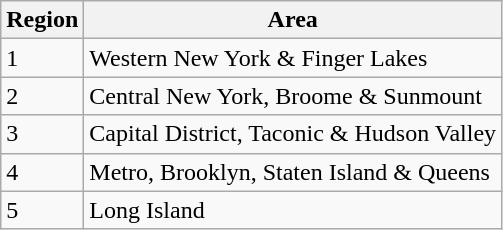<table class="wikitable">
<tr>
<th>Region</th>
<th>Area</th>
</tr>
<tr>
<td>1</td>
<td>Western New York & Finger Lakes</td>
</tr>
<tr>
<td>2</td>
<td>Central New York, Broome & Sunmount</td>
</tr>
<tr>
<td>3</td>
<td>Capital District, Taconic & Hudson Valley</td>
</tr>
<tr>
<td>4</td>
<td>Metro, Brooklyn, Staten Island & Queens</td>
</tr>
<tr>
<td>5</td>
<td>Long Island</td>
</tr>
</table>
